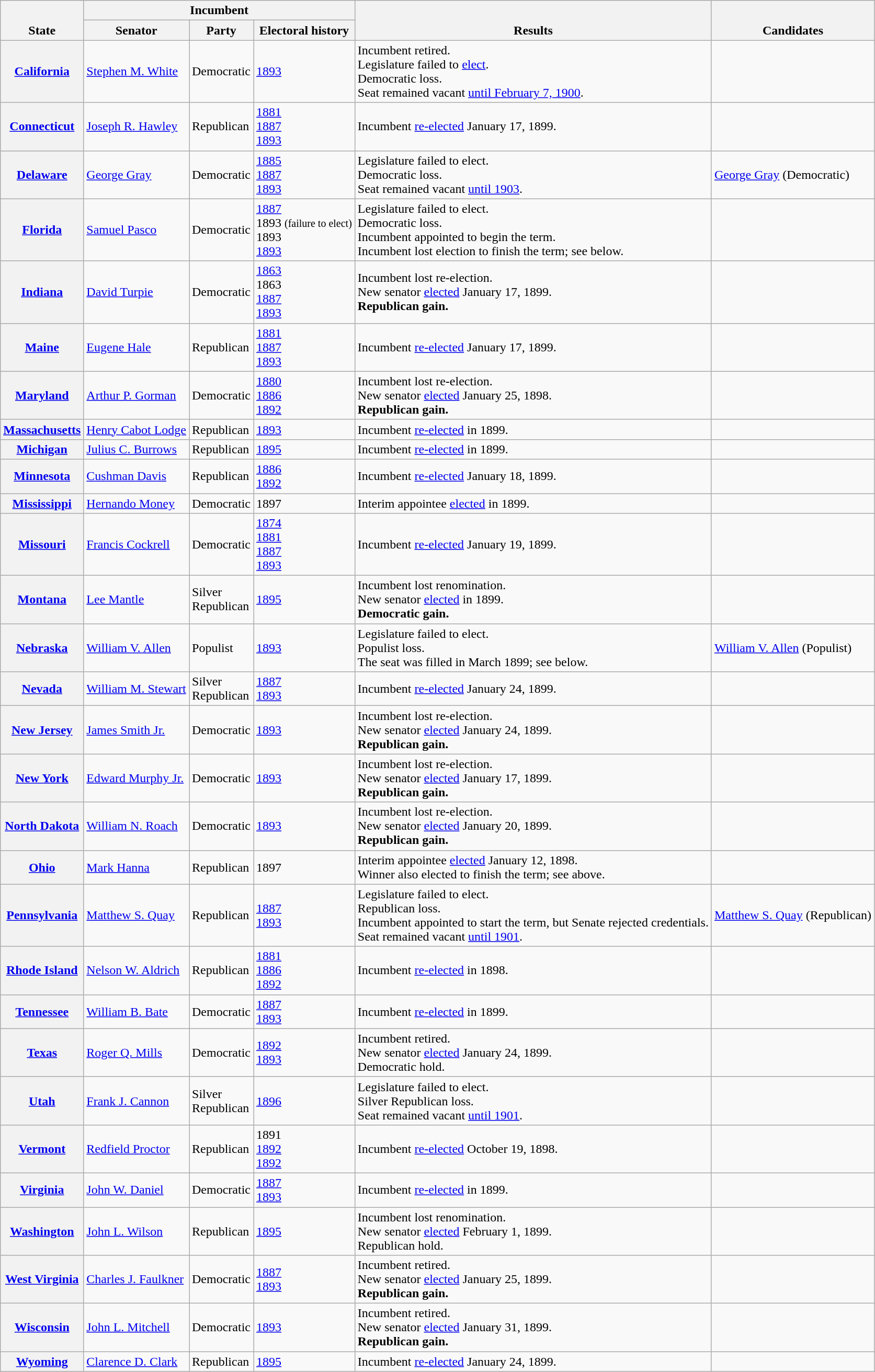<table class=wikitable>
<tr valign=bottom>
<th rowspan=2>State</th>
<th colspan=3>Incumbent</th>
<th rowspan=2>Results</th>
<th rowspan=2>Candidates</th>
</tr>
<tr>
<th>Senator</th>
<th>Party</th>
<th>Electoral history</th>
</tr>
<tr>
<th><a href='#'>California</a></th>
<td><a href='#'>Stephen M. White</a></td>
<td>Democratic</td>
<td><a href='#'>1893</a></td>
<td>Incumbent retired.<br>Legislature failed to <a href='#'>elect</a>.<br>Democratic loss.<br>Seat remained vacant <a href='#'>until February 7, 1900</a>.</td>
<td nowrap></td>
</tr>
<tr>
<th><a href='#'>Connecticut</a></th>
<td><a href='#'>Joseph R. Hawley</a></td>
<td>Republican</td>
<td><a href='#'>1881</a><br><a href='#'>1887</a><br><a href='#'>1893</a></td>
<td>Incumbent <a href='#'>re-elected</a> January 17, 1899.</td>
<td nowrap></td>
</tr>
<tr>
<th><a href='#'>Delaware</a></th>
<td><a href='#'>George Gray</a></td>
<td>Democratic</td>
<td><a href='#'>1885 </a><br><a href='#'>1887</a><br><a href='#'>1893</a></td>
<td>Legislature failed to elect.<br>Democratic loss.<br>Seat remained vacant <a href='#'>until 1903</a>.</td>
<td nowrap><a href='#'>George Gray</a> (Democratic)<br></td>
</tr>
<tr>
<th><a href='#'>Florida</a></th>
<td><a href='#'>Samuel Pasco</a></td>
<td>Democratic</td>
<td><a href='#'>1887</a><br>1893 <small>(failure to elect)</small><br>1893 <br><a href='#'>1893 </a></td>
<td>Legislature failed to elect.<br>Democratic loss.<br>Incumbent appointed to begin the term.<br>Incumbent lost election to finish the term; see below.</td>
<td></td>
</tr>
<tr>
<th><a href='#'>Indiana</a></th>
<td><a href='#'>David Turpie</a></td>
<td>Democratic</td>
<td><a href='#'>1863 </a><br>1863 <br><a href='#'>1887</a><br><a href='#'>1893</a></td>
<td>Incumbent lost re-election.<br>New senator <a href='#'>elected</a> January 17, 1899.<br><strong>Republican gain.</strong></td>
<td nowrap></td>
</tr>
<tr>
<th><a href='#'>Maine</a></th>
<td><a href='#'>Eugene Hale</a></td>
<td>Republican</td>
<td><a href='#'>1881</a><br><a href='#'>1887</a><br><a href='#'>1893</a></td>
<td>Incumbent <a href='#'>re-elected</a> January 17, 1899.</td>
<td nowrap></td>
</tr>
<tr>
<th><a href='#'>Maryland</a></th>
<td><a href='#'>Arthur P. Gorman</a></td>
<td>Democratic</td>
<td><a href='#'>1880</a><br><a href='#'>1886</a><br><a href='#'>1892</a></td>
<td>Incumbent lost re-election.<br>New senator <a href='#'>elected</a> January 25, 1898.<br><strong>Republican gain.</strong></td>
<td nowrap></td>
</tr>
<tr>
<th><a href='#'>Massachusetts</a></th>
<td><a href='#'>Henry Cabot Lodge</a></td>
<td>Republican</td>
<td><a href='#'>1893</a></td>
<td>Incumbent <a href='#'>re-elected</a> in 1899.</td>
<td nowrap></td>
</tr>
<tr>
<th><a href='#'>Michigan</a></th>
<td><a href='#'>Julius C. Burrows</a></td>
<td>Republican</td>
<td><a href='#'>1895 </a></td>
<td>Incumbent <a href='#'>re-elected</a> in 1899.</td>
<td nowrap></td>
</tr>
<tr>
<th><a href='#'>Minnesota</a></th>
<td><a href='#'>Cushman Davis</a></td>
<td>Republican</td>
<td><a href='#'>1886</a><br><a href='#'>1892</a></td>
<td>Incumbent <a href='#'>re-elected</a> January 18, 1899.</td>
<td nowrap></td>
</tr>
<tr>
<th><a href='#'>Mississippi</a></th>
<td><a href='#'>Hernando Money</a></td>
<td>Democratic</td>
<td>1897 </td>
<td>Interim appointee <a href='#'>elected</a> in 1899.</td>
<td nowrap></td>
</tr>
<tr>
<th><a href='#'>Missouri</a></th>
<td><a href='#'>Francis Cockrell</a></td>
<td>Democratic</td>
<td><a href='#'>1874</a><br><a href='#'>1881</a><br><a href='#'>1887</a><br><a href='#'>1893</a></td>
<td>Incumbent <a href='#'>re-elected</a> January 19, 1899.</td>
<td nowrap></td>
</tr>
<tr>
<th><a href='#'>Montana</a></th>
<td><a href='#'>Lee Mantle</a></td>
<td>Silver<br>Republican</td>
<td><a href='#'>1895 </a></td>
<td>Incumbent lost renomination.<br>New senator <a href='#'>elected</a> in 1899.<br><strong>Democratic gain.</strong></td>
<td nowrap></td>
</tr>
<tr>
<th><a href='#'>Nebraska</a></th>
<td><a href='#'>William V. Allen</a></td>
<td>Populist</td>
<td><a href='#'>1893</a></td>
<td>Legislature failed to elect.<br>Populist loss.<br>The seat was filled in March 1899; see below.</td>
<td nowrap><a href='#'>William V. Allen</a> (Populist)</td>
</tr>
<tr>
<th><a href='#'>Nevada</a></th>
<td><a href='#'>William M. Stewart</a></td>
<td>Silver<br>Republican</td>
<td><a href='#'>1887</a><br><a href='#'>1893</a></td>
<td>Incumbent <a href='#'>re-elected</a> January 24, 1899.</td>
<td nowrap></td>
</tr>
<tr>
<th><a href='#'>New Jersey</a></th>
<td><a href='#'>James Smith Jr.</a></td>
<td>Democratic</td>
<td><a href='#'>1893</a></td>
<td>Incumbent lost re-election.<br>New senator <a href='#'>elected</a> January 24, 1899.<br><strong>Republican gain.</strong></td>
<td nowrap></td>
</tr>
<tr>
<th><a href='#'>New York</a></th>
<td><a href='#'>Edward Murphy Jr.</a></td>
<td>Democratic</td>
<td><a href='#'>1893</a></td>
<td>Incumbent lost re-election.<br>New senator <a href='#'>elected</a> January 17, 1899.<br><strong>Republican gain.</strong></td>
<td nowrap></td>
</tr>
<tr>
<th><a href='#'>North Dakota</a></th>
<td><a href='#'>William N. Roach</a></td>
<td>Democratic</td>
<td><a href='#'>1893</a></td>
<td>Incumbent lost re-election.<br>New senator <a href='#'>elected</a> January 20, 1899.<br><strong>Republican gain.</strong></td>
<td nowrap></td>
</tr>
<tr>
<th><a href='#'>Ohio</a></th>
<td><a href='#'>Mark Hanna</a></td>
<td>Republican</td>
<td>1897 </td>
<td>Interim appointee <a href='#'>elected</a> January 12, 1898.<br>Winner also elected to finish the term; see above.</td>
<td nowrap></td>
</tr>
<tr>
<th><a href='#'>Pennsylvania</a></th>
<td><a href='#'>Matthew S. Quay</a></td>
<td>Republican</td>
<td><a href='#'>1887</a><br><a href='#'>1893</a></td>
<td>Legislature failed to elect.<br>Republican loss.<br>Incumbent appointed to start the term, but Senate rejected credentials.<br>Seat remained vacant <a href='#'>until 1901</a>.</td>
<td nowrap><a href='#'>Matthew S. Quay</a> (Republican)</td>
</tr>
<tr>
<th><a href='#'>Rhode Island</a></th>
<td><a href='#'>Nelson W. Aldrich</a></td>
<td>Republican</td>
<td><a href='#'>1881 </a><br><a href='#'>1886</a><br><a href='#'>1892</a></td>
<td>Incumbent <a href='#'>re-elected</a> in 1898.</td>
<td nowrap></td>
</tr>
<tr>
<th><a href='#'>Tennessee</a></th>
<td><a href='#'>William B. Bate</a></td>
<td>Democratic</td>
<td><a href='#'>1887</a><br> <a href='#'>1893</a></td>
<td>Incumbent <a href='#'>re-elected</a> in 1899.</td>
<td nowrap></td>
</tr>
<tr>
<th><a href='#'>Texas</a></th>
<td><a href='#'>Roger Q. Mills</a></td>
<td>Democratic</td>
<td><a href='#'>1892</a><br> <a href='#'>1893</a></td>
<td>Incumbent retired.<br>New senator <a href='#'>elected</a> January 24, 1899.<br>Democratic hold.</td>
<td nowrap></td>
</tr>
<tr>
<th><a href='#'>Utah</a></th>
<td><a href='#'>Frank J. Cannon</a></td>
<td>Silver<br>Republican</td>
<td><a href='#'>1896</a></td>
<td>Legislature failed to elect.<br>Silver Republican loss.<br>Seat remained vacant <a href='#'>until 1901</a>.</td>
<td nowrap></td>
</tr>
<tr>
<th><a href='#'>Vermont</a></th>
<td><a href='#'>Redfield Proctor</a></td>
<td>Republican</td>
<td>1891 <br><a href='#'>1892 </a><br><a href='#'>1892</a></td>
<td>Incumbent <a href='#'>re-elected</a> October 19, 1898.</td>
<td nowrap></td>
</tr>
<tr>
<th><a href='#'>Virginia</a></th>
<td><a href='#'>John W. Daniel</a></td>
<td>Democratic</td>
<td><a href='#'>1887</a><br><a href='#'>1893</a></td>
<td>Incumbent <a href='#'>re-elected</a> in 1899.</td>
<td nowrap></td>
</tr>
<tr>
<th><a href='#'>Washington</a></th>
<td><a href='#'>John L. Wilson</a></td>
<td>Republican</td>
<td><a href='#'>1895 </a></td>
<td>Incumbent lost renomination.<br>New senator <a href='#'>elected</a> February 1, 1899.<br>Republican hold.</td>
<td nowrap></td>
</tr>
<tr>
<th><a href='#'>West Virginia</a></th>
<td><a href='#'>Charles J. Faulkner</a></td>
<td>Democratic</td>
<td><a href='#'>1887</a><br><a href='#'>1893</a></td>
<td>Incumbent retired.<br>New senator <a href='#'>elected</a> January 25, 1899.<br><strong>Republican gain.</strong></td>
<td nowrap></td>
</tr>
<tr>
<th><a href='#'>Wisconsin</a></th>
<td><a href='#'>John L. Mitchell</a></td>
<td>Democratic</td>
<td><a href='#'>1893</a></td>
<td>Incumbent retired.<br>New senator <a href='#'>elected</a> January 31, 1899.<br><strong>Republican gain.</strong></td>
<td nowrap></td>
</tr>
<tr>
<th><a href='#'>Wyoming</a></th>
<td><a href='#'>Clarence D. Clark</a></td>
<td>Republican</td>
<td><a href='#'>1895 </a></td>
<td>Incumbent <a href='#'>re-elected</a> January 24, 1899.</td>
<td nowrap></td>
</tr>
</table>
